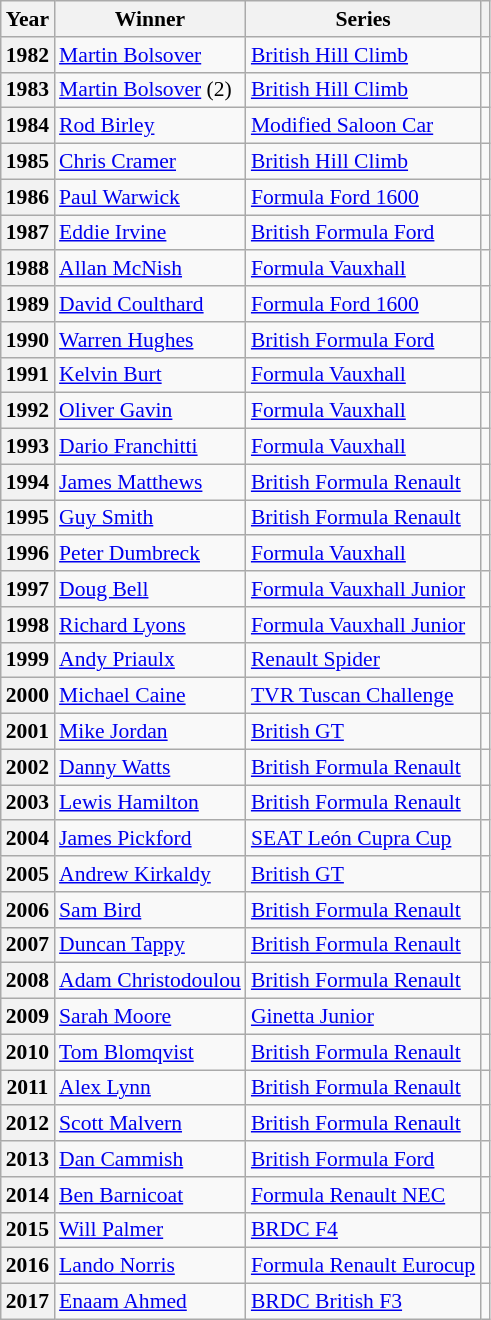<table class="wikitable" style="font-size: 90%;">
<tr>
<th>Year</th>
<th>Winner</th>
<th>Series</th>
<th></th>
</tr>
<tr>
<th>1982</th>
<td><a href='#'>Martin Bolsover</a></td>
<td><a href='#'>British Hill Climb</a></td>
<td></td>
</tr>
<tr>
<th>1983</th>
<td><a href='#'>Martin Bolsover</a> (2)</td>
<td><a href='#'>British Hill Climb</a></td>
<td></td>
</tr>
<tr>
<th>1984</th>
<td><a href='#'>Rod Birley</a></td>
<td><a href='#'>Modified Saloon Car</a></td>
<td></td>
</tr>
<tr>
<th>1985</th>
<td><a href='#'>Chris Cramer</a></td>
<td><a href='#'>British Hill Climb</a></td>
<td></td>
</tr>
<tr>
<th>1986</th>
<td><a href='#'>Paul Warwick</a></td>
<td><a href='#'>Formula Ford 1600</a></td>
<td></td>
</tr>
<tr>
<th>1987</th>
<td><a href='#'>Eddie Irvine</a></td>
<td><a href='#'>British Formula Ford</a></td>
<td></td>
</tr>
<tr>
<th>1988</th>
<td><a href='#'>Allan McNish</a></td>
<td><a href='#'>Formula Vauxhall</a></td>
<td></td>
</tr>
<tr>
<th>1989</th>
<td><a href='#'>David Coulthard</a></td>
<td><a href='#'>Formula Ford 1600</a></td>
<td></td>
</tr>
<tr>
<th>1990</th>
<td><a href='#'>Warren Hughes</a></td>
<td><a href='#'>British Formula Ford</a></td>
<td></td>
</tr>
<tr>
<th>1991</th>
<td><a href='#'>Kelvin Burt</a></td>
<td><a href='#'>Formula Vauxhall</a></td>
<td></td>
</tr>
<tr>
<th>1992</th>
<td><a href='#'>Oliver Gavin</a></td>
<td><a href='#'>Formula Vauxhall</a></td>
<td></td>
</tr>
<tr>
<th>1993</th>
<td><a href='#'>Dario Franchitti</a></td>
<td><a href='#'>Formula Vauxhall</a></td>
<td></td>
</tr>
<tr>
<th>1994</th>
<td><a href='#'>James Matthews</a></td>
<td><a href='#'>British Formula Renault</a></td>
<td></td>
</tr>
<tr>
<th>1995</th>
<td><a href='#'>Guy Smith</a></td>
<td><a href='#'>British Formula Renault</a></td>
<td></td>
</tr>
<tr>
<th>1996</th>
<td><a href='#'>Peter Dumbreck</a></td>
<td><a href='#'>Formula Vauxhall</a></td>
<td></td>
</tr>
<tr>
<th>1997</th>
<td><a href='#'>Doug Bell</a></td>
<td><a href='#'>Formula Vauxhall Junior</a></td>
<td></td>
</tr>
<tr>
<th>1998</th>
<td><a href='#'>Richard Lyons</a></td>
<td><a href='#'>Formula Vauxhall Junior</a></td>
<td></td>
</tr>
<tr>
<th>1999</th>
<td><a href='#'>Andy Priaulx</a></td>
<td><a href='#'>Renault Spider</a></td>
<td></td>
</tr>
<tr>
<th>2000</th>
<td><a href='#'>Michael Caine</a></td>
<td><a href='#'>TVR Tuscan Challenge</a></td>
<td></td>
</tr>
<tr>
<th>2001</th>
<td><a href='#'>Mike Jordan</a></td>
<td><a href='#'>British GT</a></td>
<td></td>
</tr>
<tr>
<th>2002</th>
<td><a href='#'>Danny Watts</a></td>
<td><a href='#'>British Formula Renault</a></td>
<td></td>
</tr>
<tr>
<th>2003</th>
<td><a href='#'>Lewis Hamilton</a></td>
<td><a href='#'>British Formula Renault</a></td>
<td></td>
</tr>
<tr>
<th>2004</th>
<td><a href='#'>James Pickford</a></td>
<td><a href='#'>SEAT León Cupra Cup</a></td>
<td></td>
</tr>
<tr>
<th>2005</th>
<td><a href='#'>Andrew Kirkaldy</a></td>
<td><a href='#'>British GT</a></td>
<td></td>
</tr>
<tr>
<th>2006</th>
<td><a href='#'>Sam Bird</a></td>
<td><a href='#'>British Formula Renault</a></td>
<td></td>
</tr>
<tr>
<th>2007</th>
<td><a href='#'>Duncan Tappy</a></td>
<td><a href='#'>British Formula Renault</a></td>
<td></td>
</tr>
<tr>
<th>2008</th>
<td><a href='#'>Adam Christodoulou</a></td>
<td><a href='#'>British Formula Renault</a></td>
<td></td>
</tr>
<tr>
<th>2009</th>
<td><a href='#'>Sarah Moore</a></td>
<td><a href='#'>Ginetta Junior</a></td>
<td></td>
</tr>
<tr>
<th>2010</th>
<td><a href='#'>Tom Blomqvist</a></td>
<td><a href='#'>British Formula Renault</a></td>
<td></td>
</tr>
<tr>
<th>2011</th>
<td><a href='#'>Alex Lynn</a></td>
<td><a href='#'>British Formula Renault</a></td>
<td></td>
</tr>
<tr>
<th>2012</th>
<td><a href='#'>Scott Malvern</a></td>
<td><a href='#'>British Formula Renault</a></td>
<td></td>
</tr>
<tr>
<th>2013</th>
<td><a href='#'>Dan Cammish</a></td>
<td><a href='#'>British Formula Ford</a></td>
<td></td>
</tr>
<tr>
<th>2014</th>
<td><a href='#'>Ben Barnicoat</a></td>
<td><a href='#'>Formula Renault NEC</a></td>
<td></td>
</tr>
<tr>
<th>2015</th>
<td><a href='#'>Will Palmer</a></td>
<td><a href='#'>BRDC F4</a></td>
<td></td>
</tr>
<tr>
<th>2016</th>
<td><a href='#'>Lando Norris</a></td>
<td><a href='#'>Formula Renault Eurocup</a></td>
<td></td>
</tr>
<tr>
<th>2017</th>
<td><a href='#'>Enaam Ahmed</a></td>
<td><a href='#'>BRDC British F3</a></td>
<td></td>
</tr>
</table>
